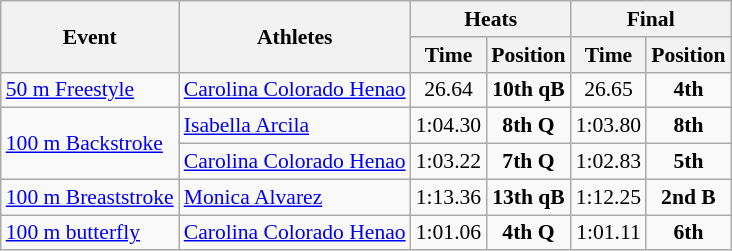<table class="wikitable" border="1" style="font-size:90%">
<tr>
<th rowspan=2>Event</th>
<th rowspan=2>Athletes</th>
<th colspan=2>Heats</th>
<th colspan=2>Final</th>
</tr>
<tr>
<th>Time</th>
<th>Position</th>
<th>Time</th>
<th>Position</th>
</tr>
<tr>
<td><a href='#'>50 m Freestyle</a></td>
<td><a href='#'>Carolina Colorado Henao</a></td>
<td align=center>26.64</td>
<td align=center><strong>10th qB</strong></td>
<td align=center>26.65</td>
<td align=center><strong>4th</strong></td>
</tr>
<tr>
<td rowspan=2><a href='#'>100 m Backstroke</a></td>
<td><a href='#'>Isabella Arcila</a></td>
<td align=center>1:04.30</td>
<td align=center><strong>8th Q</strong></td>
<td align=center>1:03.80</td>
<td align=center><strong>8th</strong></td>
</tr>
<tr>
<td><a href='#'>Carolina Colorado Henao</a></td>
<td align=center>1:03.22</td>
<td align=center><strong>7th Q</strong></td>
<td align=center>1:02.83</td>
<td align=center><strong>5th</strong></td>
</tr>
<tr>
<td><a href='#'>100 m Breaststroke</a></td>
<td><a href='#'>Monica Alvarez</a></td>
<td align=center>1:13.36</td>
<td align=center><strong>13th qB</strong></td>
<td align=center>1:12.25</td>
<td align=center><strong>2nd B</strong></td>
</tr>
<tr>
<td><a href='#'>100 m butterfly</a></td>
<td><a href='#'>Carolina Colorado Henao</a></td>
<td align=center>1:01.06</td>
<td align=center><strong>4th Q</strong></td>
<td align=center>1:01.11</td>
<td align=center><strong>6th</strong></td>
</tr>
</table>
